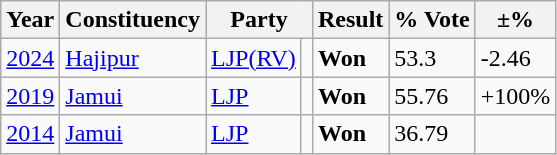<table class="wikitable sortable">
<tr>
<th>Year</th>
<th>Constituency</th>
<th colspan=2>Party</th>
<th>Result</th>
<th>% Vote</th>
<th>±%</th>
</tr>
<tr>
<td><a href='#'>2024</a></td>
<td><a href='#'>Hajipur</a></td>
<td><a href='#'>LJP(RV)</a></td>
<td></td>
<td><strong>Won</strong></td>
<td>53.3</td>
<td> -2.46</td>
</tr>
<tr>
<td><a href='#'>2019</a></td>
<td><a href='#'>Jamui</a></td>
<td><a href='#'>LJP</a></td>
<td></td>
<td><strong>Won</strong></td>
<td>55.76</td>
<td> +100%</td>
</tr>
<tr>
<td><a href='#'>2014</a></td>
<td><a href='#'>Jamui</a></td>
<td><a href='#'>LJP</a></td>
<td></td>
<td><strong>Won</strong></td>
<td>36.79</td>
<td></td>
</tr>
</table>
